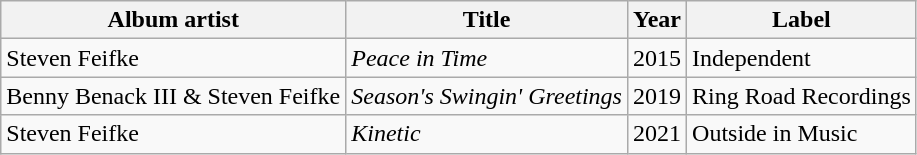<table class="wikitable">
<tr>
<th>Album artist</th>
<th>Title</th>
<th>Year</th>
<th>Label</th>
</tr>
<tr>
<td>Steven Feifke</td>
<td><em>Peace in Time</em></td>
<td>2015</td>
<td>Independent</td>
</tr>
<tr>
<td>Benny Benack III & Steven Feifke</td>
<td><em>Season's Swingin' Greetings</em></td>
<td>2019</td>
<td>Ring Road Recordings</td>
</tr>
<tr>
<td>Steven Feifke</td>
<td><em>Kinetic</em></td>
<td>2021</td>
<td>Outside in Music</td>
</tr>
</table>
